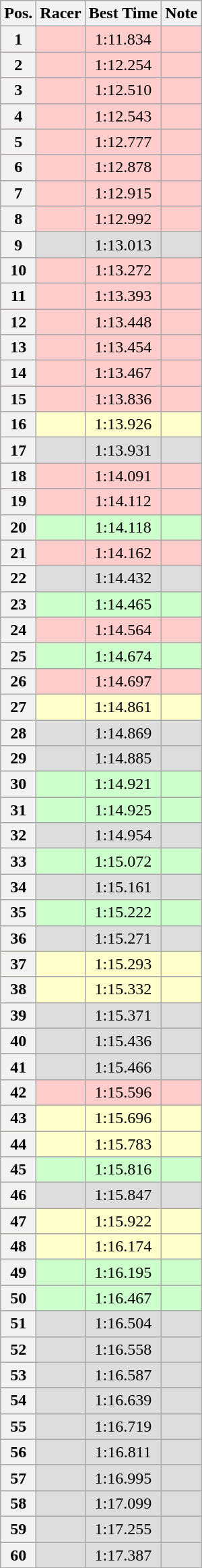<table class="wikitable sortable plainrowheaders" style="text-align:center;">
<tr>
<th scope="col">Pos.</th>
<th scope="col">Racer</th>
<th scope="col">Best Time</th>
<th scope="col">Note</th>
</tr>
<tr bgcolor=#ffcccc>
<th style="text - align:center; ">1</th>
<td align="left"></td>
<td>1:11.834</td>
<td></td>
</tr>
<tr bgcolor=#ffcccc>
<th style="text - align:center; ">2</th>
<td align="left"></td>
<td>1:12.254</td>
<td></td>
</tr>
<tr bgcolor=#ffcccc>
<th style="text - align:center; ">3</th>
<td align="left"></td>
<td>1:12.510</td>
<td></td>
</tr>
<tr bgcolor=#ffcccc>
<th style="text - align:center; ">4</th>
<td align="left"></td>
<td>1:12.543</td>
<td></td>
</tr>
<tr bgcolor=#ffcccc>
<th style="text - align:center; ">5</th>
<td align="left"></td>
<td>1:12.777</td>
<td></td>
</tr>
<tr bgcolor=#ffcccc>
<th style="text - align:center; ">6</th>
<td align="left"></td>
<td>1:12.878</td>
<td></td>
</tr>
<tr bgcolor=#ffcccc>
<th style="text - align:center; ">7</th>
<td align="left"></td>
<td>1:12.915</td>
<td></td>
</tr>
<tr bgcolor=#ffcccc>
<th style="text - align:center; ">8</th>
<td align="left"></td>
<td>1:12.992</td>
<td></td>
</tr>
<tr bgcolor=#dddddd>
<th style="text - align:center; ">9</th>
<td align="left"></td>
<td>1:13.013</td>
<td></td>
</tr>
<tr bgcolor=#ffcccc>
<th style="text - align:center; ">10</th>
<td align="left"></td>
<td>1:13.272</td>
<td></td>
</tr>
<tr bgcolor=#ffcccc>
<th style="text - align:center; ">11</th>
<td align="left"></td>
<td>1:13.393</td>
<td></td>
</tr>
<tr bgcolor=#ffcccc>
<th style="text - align:center; ">12</th>
<td align="left"></td>
<td>1:13.448</td>
<td></td>
</tr>
<tr bgcolor=#ffcccc>
<th style="text - align:center; ">13</th>
<td align="left"></td>
<td>1:13.454</td>
<td></td>
</tr>
<tr bgcolor=#ffcccc>
<th style="text - align:center; ">14</th>
<td align="left"></td>
<td>1:13.467</td>
<td></td>
</tr>
<tr bgcolor=#ffcccc>
<th style="text - align:center; ">15</th>
<td align="left"></td>
<td>1:13.836</td>
<td></td>
</tr>
<tr bgcolor=#ffffcc>
<th style="text - align:center; ">16</th>
<td align="left"></td>
<td>1:13.926</td>
<td></td>
</tr>
<tr bgcolor=#dddddd>
<th style="text - align:center; ">17</th>
<td align="left"></td>
<td>1:13.931</td>
<td></td>
</tr>
<tr bgcolor=#ffcccc>
<th style="text - align:center; ">18</th>
<td align="left"></td>
<td>1:14.091</td>
<td></td>
</tr>
<tr bgcolor=#ffcccc>
<th style="text - align:center; ">19</th>
<td align="left"></td>
<td>1:14.112</td>
<td></td>
</tr>
<tr bgcolor=#ccffcc>
<th style="text - align:center; ">20</th>
<td align="left"></td>
<td>1:14.118</td>
<td></td>
</tr>
<tr bgcolor=#ffcccc>
<th style="text - align:center; ">21</th>
<td align="left"></td>
<td>1:14.162</td>
<td></td>
</tr>
<tr bgcolor=#dddddd>
<th style="text - align:center; ">22</th>
<td align="left"></td>
<td>1:14.432</td>
<td></td>
</tr>
<tr bgcolor=#ccffcc>
<th style="text - align:center; ">23</th>
<td align="left"></td>
<td>1:14.465</td>
<td></td>
</tr>
<tr bgcolor=#ffcccc>
<th style="text - align:center; ">24</th>
<td align="left"></td>
<td>1:14.564</td>
<td></td>
</tr>
<tr bgcolor=#ccffcc>
<th style="text - align:center; ">25</th>
<td align="left"></td>
<td>1:14.674</td>
<td></td>
</tr>
<tr bgcolor=#ffcccc>
<th style="text - align:center; ">26</th>
<td align="left"></td>
<td>1:14.697</td>
<td></td>
</tr>
<tr bgcolor=#ffffcc>
<th style="text - align:center; ">27</th>
<td align="left"></td>
<td>1:14.861</td>
<td></td>
</tr>
<tr bgcolor=#dddddd>
<th style="text - align:center; ">28</th>
<td align="left"></td>
<td>1:14.869</td>
<td></td>
</tr>
<tr bgcolor=#dddddd>
<th style="text - align:center; ">29</th>
<td align="left"></td>
<td>1:14.885</td>
<td></td>
</tr>
<tr bgcolor=#ccffcc>
<th style="text - align:center; ">30</th>
<td align="left"></td>
<td>1:14.921</td>
<td></td>
</tr>
<tr bgcolor=#ccffcc>
<th style="text - align:center; ">31</th>
<td align="left"></td>
<td>1:14.925</td>
<td></td>
</tr>
<tr bgcolor=#dddddd>
<th style="text - align:center; ">32</th>
<td align="left"></td>
<td>1:14.954</td>
<td></td>
</tr>
<tr bgcolor=#ccffcc>
<th style="text - align:center; ">33</th>
<td align="left"></td>
<td>1:15.072</td>
<td></td>
</tr>
<tr bgcolor=#dddddd>
<th style="text - align:center; ">34</th>
<td align="left"></td>
<td>1:15.161</td>
<td></td>
</tr>
<tr bgcolor=#ccffcc>
<th style="text - align:center; ">35</th>
<td align="left"></td>
<td>1:15.222</td>
<td></td>
</tr>
<tr bgcolor=#dddddd>
<th style="text - align:center; ">36</th>
<td align="left"></td>
<td>1:15.271</td>
<td></td>
</tr>
<tr bgcolor=#ffffcc>
<th style="text - align:center; ">37</th>
<td align="left"></td>
<td>1:15.293</td>
<td></td>
</tr>
<tr bgcolor=#ffffcc>
<th style="text - align:center; ">38</th>
<td align="left"></td>
<td>1:15.332</td>
<td></td>
</tr>
<tr bgcolor=#dddddd>
<th style="text - align:center; ">39</th>
<td align="left"></td>
<td>1:15.371</td>
<td></td>
</tr>
<tr bgcolor=#dddddd>
<th style="text - align:center; ">40</th>
<td align="left"></td>
<td>1:15.436</td>
<td></td>
</tr>
<tr bgcolor=#dddddd>
<th style="text - align:center; ">41</th>
<td align="left"></td>
<td>1:15.466</td>
<td></td>
</tr>
<tr bgcolor=#ffcccc>
<th style="text - align:center; ">42</th>
<td align="left"></td>
<td>1:15.596</td>
<td></td>
</tr>
<tr bgcolor=#ffffcc>
<th style="text - align:center; ">43</th>
<td align="left"></td>
<td>1:15.696</td>
<td></td>
</tr>
<tr bgcolor=#ffffcc>
<th style="text - align:center; ">44</th>
<td align="left"></td>
<td>1:15.783</td>
<td></td>
</tr>
<tr bgcolor=#ccffcc>
<th style="text - align:center; ">45</th>
<td align="left"></td>
<td>1:15.816</td>
<td></td>
</tr>
<tr bgcolor=#dddddd>
<th style="text - align:center; ">46</th>
<td align="left"></td>
<td>1:15.847</td>
<td></td>
</tr>
<tr bgcolor=#ffffcc>
<th style="text - align:center; ">47</th>
<td align="left"></td>
<td>1:15.922</td>
<td></td>
</tr>
<tr bgcolor=#ffffcc>
<th style="text - align:center; ">48</th>
<td align="left"></td>
<td>1:16.174</td>
<td></td>
</tr>
<tr bgcolor=#ccffcc>
<th style="text - align:center; ">49</th>
<td align="left"></td>
<td>1:16.195</td>
<td></td>
</tr>
<tr bgcolor=#ccffcc>
<th style="text - align:center; ">50</th>
<td align="left"></td>
<td>1:16.467</td>
<td></td>
</tr>
<tr bgcolor=#dddddd>
<th style="text - align:center; ">51</th>
<td align="left"></td>
<td>1:16.504</td>
<td></td>
</tr>
<tr bgcolor=#dddddd>
<th style="text - align:center; ">52</th>
<td align="left"></td>
<td>1:16.558</td>
<td></td>
</tr>
<tr bgcolor=#dddddd>
<th style="text - align:center; ">53</th>
<td align="left"></td>
<td>1:16.587</td>
<td></td>
</tr>
<tr bgcolor=#dddddd>
<th style="text - align:center; ">54</th>
<td align="left"></td>
<td>1:16.639</td>
<td></td>
</tr>
<tr bgcolor=#dddddd>
<th style="text - align:center; ">55</th>
<td align="left"></td>
<td>1:16.719</td>
<td></td>
</tr>
<tr bgcolor=#dddddd>
<th style="text - align:center; ">56</th>
<td align="left"></td>
<td>1:16.811</td>
<td></td>
</tr>
<tr bgcolor=#dddddd>
<th style="text - align:center; ">57</th>
<td align="left"></td>
<td>1:16.995</td>
<td></td>
</tr>
<tr bgcolor=#dddddd>
<th style="text - align:center; ">58</th>
<td align="left"></td>
<td>1:17.099</td>
<td></td>
</tr>
<tr bgcolor=#dddddd>
<th style="text - align:center; ">59</th>
<td align="left"></td>
<td>1:17.255</td>
<td></td>
</tr>
<tr bgcolor=#dddddd>
<th style="text - align:center; ">60</th>
<td align="left"></td>
<td>1:17.387</td>
<td></td>
</tr>
</table>
